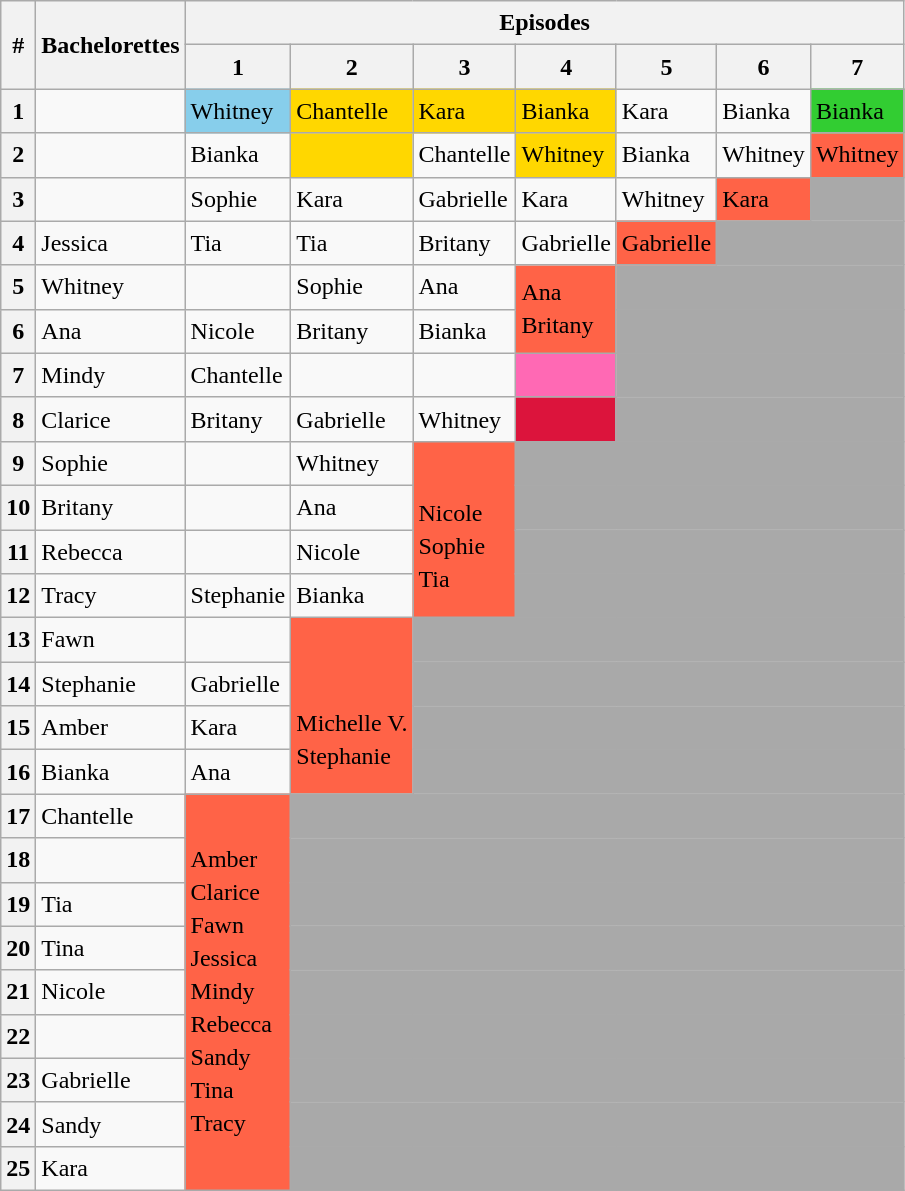<table class="wikitable" style="line-height:22px" style="text-align:center">
<tr>
<th rowspan=2>#</th>
<th rowspan=2>Bachelorettes</th>
<th colspan=8>Episodes</th>
</tr>
<tr>
<th>1</th>
<th>2</th>
<th>3</th>
<th>4</th>
<th>5</th>
<th>6</th>
<th>7</th>
</tr>
<tr>
<th>1</th>
<td></td>
<td bgcolor="skyblue">Whitney</td>
<td bgcolor="gold">Chantelle</td>
<td bgcolor="gold">Kara</td>
<td bgcolor="gold">Bianka</td>
<td>Kara</td>
<td>Bianka</td>
<td bgcolor="limegreen">Bianka</td>
</tr>
<tr>
<th>2</th>
<td></td>
<td>Bianka</td>
<td bgcolor="gold"></td>
<td>Chantelle</td>
<td bgcolor="gold">Whitney</td>
<td>Bianka</td>
<td>Whitney</td>
<td bgcolor="tomato">Whitney</td>
</tr>
<tr>
<th>3</th>
<td></td>
<td>Sophie</td>
<td>Kara</td>
<td>Gabrielle</td>
<td>Kara</td>
<td>Whitney</td>
<td bgcolor="tomato">Kara</td>
<td bgcolor="A9A9A9" colspan=1></td>
</tr>
<tr>
<th>4</th>
<td>Jessica</td>
<td>Tia</td>
<td>Tia</td>
<td>Britany</td>
<td>Gabrielle</td>
<td bgcolor="tomato">Gabrielle</td>
<td bgcolor="A9A9A9" colspan=2></td>
</tr>
<tr>
<th>5</th>
<td>Whitney</td>
<td></td>
<td>Sophie</td>
<td>Ana</td>
<td rowspan="2" bgcolor="tomato">Ana<br>Britany</td>
<td bgcolor="A9A9A9" colspan=3></td>
</tr>
<tr>
<th>6</th>
<td>Ana</td>
<td>Nicole</td>
<td>Britany</td>
<td>Bianka</td>
<td bgcolor="A9A9A9" colspan=3></td>
</tr>
<tr>
<th>7</th>
<td>Mindy</td>
<td>Chantelle</td>
<td></td>
<td></td>
<td bgcolor="hotpink"></td>
<td bgcolor="A9A9A9" colspan=3></td>
</tr>
<tr>
<th>8</th>
<td>Clarice</td>
<td>Britany</td>
<td>Gabrielle</td>
<td>Whitney</td>
<td bgcolor="crimson"></td>
<td bgcolor="A9A9A9" colspan=3></td>
</tr>
<tr>
<th>9</th>
<td>Sophie</td>
<td></td>
<td>Whitney</td>
<td rowspan="4" bgcolor="tomato"><br>Nicole<br>Sophie<br>Tia</td>
<td bgcolor="A9A9A9" colspan=4></td>
</tr>
<tr>
<th>10</th>
<td>Britany</td>
<td></td>
<td>Ana</td>
<td bgcolor="A9A9A9" colspan=4></td>
</tr>
<tr>
<th>11</th>
<td>Rebecca</td>
<td></td>
<td>Nicole</td>
<td bgcolor="A9A9A9" colspan=4></td>
</tr>
<tr>
<th>12</th>
<td>Tracy</td>
<td>Stephanie</td>
<td>Bianka</td>
<td bgcolor="A9A9A9" colspan=4></td>
</tr>
<tr>
<th>13</th>
<td>Fawn</td>
<td></td>
<td rowspan="4" bgcolor="tomato"><br><br>Michelle V.<br>Stephanie</td>
<td bgcolor="A9A9A9" colspan=5></td>
</tr>
<tr>
<th>14</th>
<td>Stephanie</td>
<td>Gabrielle</td>
<td bgcolor="A9A9A9" colspan=5></td>
</tr>
<tr>
<th>15</th>
<td>Amber</td>
<td>Kara</td>
<td bgcolor="A9A9A9" colspan=5></td>
</tr>
<tr>
<th>16</th>
<td>Bianka</td>
<td>Ana</td>
<td bgcolor="A9A9A9" colspan=5></td>
</tr>
<tr>
<th>17</th>
<td>Chantelle</td>
<td rowspan="9" bgcolor="tomato">Amber<br>Clarice<br>Fawn<br>Jessica<br>Mindy<br>Rebecca<br>Sandy<br>Tina<br>Tracy</td>
<td bgcolor="A9A9A9" colspan=6></td>
</tr>
<tr>
<th>18</th>
<td></td>
<td bgcolor="A9A9A9" colspan=6></td>
</tr>
<tr>
<th>19</th>
<td>Tia</td>
<td bgcolor="A9A9A9" colspan=6></td>
</tr>
<tr>
<th>20</th>
<td>Tina</td>
<td bgcolor="A9A9A9" colspan=6></td>
</tr>
<tr>
<th>21</th>
<td>Nicole</td>
<td bgcolor="A9A9A9" colspan=6></td>
</tr>
<tr>
<th>22</th>
<td></td>
<td bgcolor="A9A9A9" colspan=6></td>
</tr>
<tr>
<th>23</th>
<td>Gabrielle</td>
<td bgcolor="A9A9A9" colspan=6></td>
</tr>
<tr>
<th>24</th>
<td>Sandy</td>
<td bgcolor="A9A9A9" colspan=6></td>
</tr>
<tr>
<th>25</th>
<td>Kara</td>
<td bgcolor="A9A9A9" colspan=6></td>
</tr>
</table>
